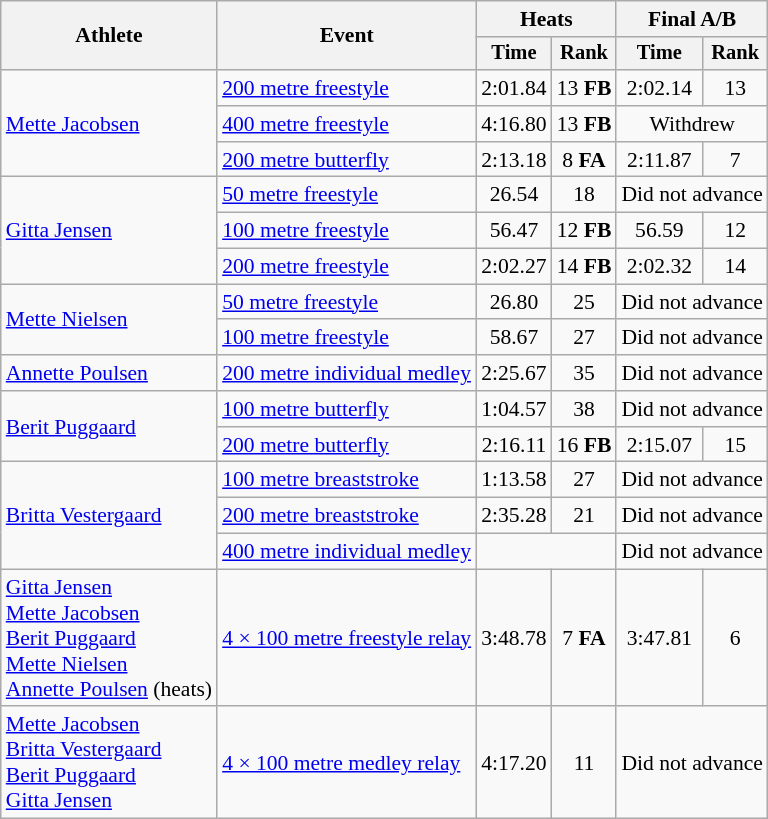<table class="wikitable" style="font-size:90%">
<tr>
<th rowspan="2">Athlete</th>
<th rowspan="2">Event</th>
<th colspan=2>Heats</th>
<th colspan=2>Final A/B</th>
</tr>
<tr style="font-size:95%">
<th>Time</th>
<th>Rank</th>
<th>Time</th>
<th>Rank</th>
</tr>
<tr align=center>
<td align=left rowspan=3><a href='#'>Mette Jacobsen</a></td>
<td align=left><a href='#'>200 metre freestyle</a></td>
<td>2:01.84</td>
<td>13 <strong>FB</strong></td>
<td>2:02.14</td>
<td>13</td>
</tr>
<tr align=center>
<td align=left><a href='#'>400 metre freestyle</a></td>
<td>4:16.80</td>
<td>13 <strong>FB</strong></td>
<td colspan=2>Withdrew</td>
</tr>
<tr align=center>
<td align=left><a href='#'>200 metre butterfly</a></td>
<td>2:13.18</td>
<td>8 <strong>FA</strong></td>
<td>2:11.87</td>
<td>7</td>
</tr>
<tr align=center>
<td align=left rowspan=3><a href='#'>Gitta Jensen</a></td>
<td align=left><a href='#'>50 metre freestyle</a></td>
<td>26.54</td>
<td>18</td>
<td colspan=2>Did not advance</td>
</tr>
<tr align=center>
<td align=left><a href='#'>100 metre freestyle</a></td>
<td>56.47</td>
<td>12 <strong>FB</strong></td>
<td>56.59</td>
<td>12</td>
</tr>
<tr align=center>
<td align=left><a href='#'>200 metre freestyle</a></td>
<td>2:02.27</td>
<td>14 <strong>FB</strong></td>
<td>2:02.32</td>
<td>14</td>
</tr>
<tr align=center>
<td align=left rowspan=2><a href='#'>Mette Nielsen</a></td>
<td align=left><a href='#'>50 metre freestyle</a></td>
<td>26.80</td>
<td>25</td>
<td colspan=2>Did not advance</td>
</tr>
<tr align=center>
<td align=left><a href='#'>100 metre freestyle</a></td>
<td>58.67</td>
<td>27</td>
<td colspan=2>Did not advance</td>
</tr>
<tr align=center>
<td align=left><a href='#'>Annette Poulsen</a></td>
<td align=left><a href='#'>200 metre individual medley</a></td>
<td>2:25.67</td>
<td>35</td>
<td colspan=2>Did not advance</td>
</tr>
<tr align=center>
<td align=left rowspan=2><a href='#'>Berit Puggaard</a></td>
<td align=left><a href='#'>100 metre butterfly</a></td>
<td>1:04.57</td>
<td>38</td>
<td colspan=2>Did not advance</td>
</tr>
<tr align=center>
<td align=left><a href='#'>200 metre butterfly</a></td>
<td>2:16.11</td>
<td>16 <strong>FB</strong></td>
<td>2:15.07</td>
<td>15</td>
</tr>
<tr align=center>
<td align=left rowspan=3><a href='#'>Britta Vestergaard</a></td>
<td align=left><a href='#'>100 metre breaststroke</a></td>
<td>1:13.58</td>
<td>27</td>
<td colspan=2>Did not advance</td>
</tr>
<tr align=center>
<td align=left><a href='#'>200 metre breaststroke</a></td>
<td>2:35.28</td>
<td>21</td>
<td colspan=2>Did not advance</td>
</tr>
<tr align=center>
<td align=left><a href='#'>400 metre individual medley</a></td>
<td colspan=2></td>
<td colspan=2>Did not advance</td>
</tr>
<tr align=center>
<td align=left><a href='#'>Gitta Jensen</a><br><a href='#'>Mette Jacobsen</a><br><a href='#'>Berit Puggaard</a><br><a href='#'>Mette Nielsen</a><br><a href='#'>Annette Poulsen</a> (heats)</td>
<td align=left><a href='#'>4 × 100 metre freestyle relay</a></td>
<td>3:48.78</td>
<td>7 <strong>FA</strong></td>
<td>3:47.81</td>
<td>6</td>
</tr>
<tr align=center>
<td align=left><a href='#'>Mette Jacobsen</a><br><a href='#'>Britta Vestergaard</a><br><a href='#'>Berit Puggaard</a><br><a href='#'>Gitta Jensen</a></td>
<td align=left><a href='#'>4 × 100 metre medley relay</a></td>
<td>4:17.20</td>
<td>11</td>
<td colspan=2>Did not advance</td>
</tr>
</table>
